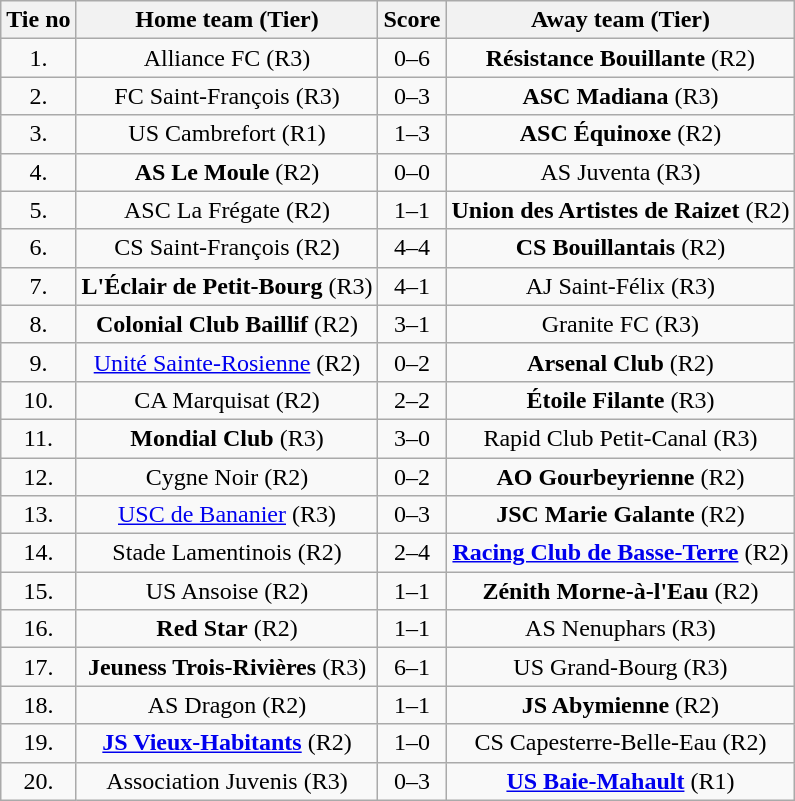<table class="wikitable" style="text-align: center">
<tr>
<th>Tie no</th>
<th>Home team (Tier)</th>
<th>Score</th>
<th>Away team (Tier)</th>
</tr>
<tr>
<td>1.</td>
<td> Alliance FC (R3)</td>
<td>0–6</td>
<td><strong>Résistance Bouillante</strong> (R2) </td>
</tr>
<tr>
<td>2.</td>
<td> FC Saint-François (R3)</td>
<td>0–3</td>
<td><strong>ASC Madiana</strong> (R3) </td>
</tr>
<tr>
<td>3.</td>
<td> US Cambrefort (R1)</td>
<td>1–3</td>
<td><strong>ASC Équinoxe</strong> (R2) </td>
</tr>
<tr>
<td>4.</td>
<td> <strong>AS Le Moule</strong> (R2)</td>
<td>0–0 </td>
<td>AS Juventa (R3) </td>
</tr>
<tr>
<td>5.</td>
<td> ASC La Frégate (R2)</td>
<td>1–1 </td>
<td><strong>Union des Artistes de Raizet</strong> (R2) </td>
</tr>
<tr>
<td>6.</td>
<td> CS Saint-François (R2)</td>
<td>4–4 </td>
<td><strong>CS Bouillantais</strong> (R2) </td>
</tr>
<tr>
<td>7.</td>
<td> <strong>L'Éclair de Petit-Bourg</strong> (R3)</td>
<td>4–1</td>
<td>AJ Saint-Félix (R3) </td>
</tr>
<tr>
<td>8.</td>
<td> <strong>Colonial Club Baillif</strong> (R2)</td>
<td>3–1</td>
<td>Granite FC (R3) </td>
</tr>
<tr>
<td>9.</td>
<td> <a href='#'>Unité Sainte-Rosienne</a> (R2)</td>
<td>0–2</td>
<td><strong>Arsenal Club</strong> (R2) </td>
</tr>
<tr>
<td>10.</td>
<td> CA Marquisat (R2)</td>
<td>2–2 </td>
<td><strong>Étoile Filante</strong> (R3) </td>
</tr>
<tr>
<td>11.</td>
<td> <strong>Mondial Club</strong> (R3)</td>
<td>3–0</td>
<td>Rapid Club Petit-Canal (R3) </td>
</tr>
<tr>
<td>12.</td>
<td> Cygne Noir (R2)</td>
<td>0–2</td>
<td><strong>AO Gourbeyrienne</strong> (R2) </td>
</tr>
<tr>
<td>13.</td>
<td> <a href='#'>USC de Bananier</a> (R3)</td>
<td>0–3</td>
<td><strong>JSC Marie Galante</strong> (R2) </td>
</tr>
<tr>
<td>14.</td>
<td> Stade Lamentinois (R2)</td>
<td>2–4</td>
<td><strong><a href='#'>Racing Club de Basse-Terre</a></strong> (R2) </td>
</tr>
<tr>
<td>15.</td>
<td> US Ansoise (R2)</td>
<td>1–1 </td>
<td><strong>Zénith Morne-à-l'Eau</strong> (R2) </td>
</tr>
<tr>
<td>16.</td>
<td> <strong>Red Star</strong> (R2)</td>
<td>1–1 </td>
<td>AS Nenuphars (R3) </td>
</tr>
<tr>
<td>17.</td>
<td> <strong>Jeuness Trois-Rivières</strong> (R3)</td>
<td>6–1</td>
<td>US Grand-Bourg (R3) </td>
</tr>
<tr>
<td>18.</td>
<td> AS Dragon (R2)</td>
<td>1–1 </td>
<td><strong>JS Abymienne</strong> (R2) </td>
</tr>
<tr>
<td>19.</td>
<td> <strong><a href='#'>JS Vieux-Habitants</a></strong> (R2)</td>
<td>1–0</td>
<td>CS Capesterre-Belle-Eau (R2) </td>
</tr>
<tr>
<td>20.</td>
<td> Association Juvenis (R3)</td>
<td>0–3</td>
<td><strong><a href='#'>US Baie-Mahault</a></strong> (R1) </td>
</tr>
</table>
